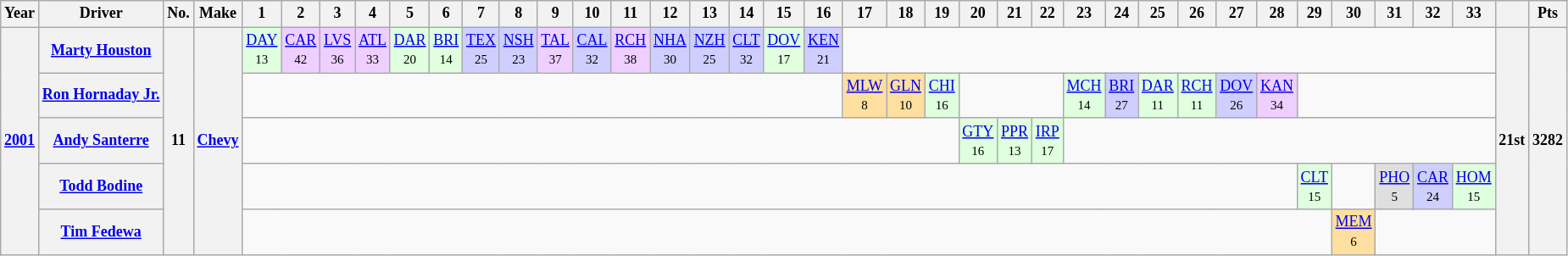<table class="wikitable" style="text-align:center; font-size:75%">
<tr>
<th>Year</th>
<th>Driver</th>
<th>No.</th>
<th>Make</th>
<th>1</th>
<th>2</th>
<th>3</th>
<th>4</th>
<th>5</th>
<th>6</th>
<th>7</th>
<th>8</th>
<th>9</th>
<th>10</th>
<th>11</th>
<th>12</th>
<th>13</th>
<th>14</th>
<th>15</th>
<th>16</th>
<th>17</th>
<th>18</th>
<th>19</th>
<th>20</th>
<th>21</th>
<th>22</th>
<th>23</th>
<th>24</th>
<th>25</th>
<th>26</th>
<th>27</th>
<th>28</th>
<th>29</th>
<th>30</th>
<th>31</th>
<th>32</th>
<th>33</th>
<th></th>
<th>Pts</th>
</tr>
<tr>
<th rowspan=5><a href='#'>2001</a></th>
<th><a href='#'>Marty Houston</a></th>
<th rowspan=5>11</th>
<th rowspan=5><a href='#'>Chevy</a></th>
<td style="background:#DFFFDF;"><a href='#'>DAY</a><br><small>13</small></td>
<td style="background:#EFCFFF;"><a href='#'>CAR</a><br><small>42</small></td>
<td style="background:#EFCFFF;"><a href='#'>LVS</a><br><small>36</small></td>
<td style="background:#EFCFFF;"><a href='#'>ATL</a><br><small>33</small></td>
<td style="background:#DFFFDF;"><a href='#'>DAR</a><br><small>20</small></td>
<td style="background:#DFFFDF;"><a href='#'>BRI</a><br><small>14</small></td>
<td style="background:#CFCFFF;"><a href='#'>TEX</a><br><small>25</small></td>
<td style="background:#CFCFFF;"><a href='#'>NSH</a><br><small>23</small></td>
<td style="background:#EFCFFF;"><a href='#'>TAL</a><br><small>37</small></td>
<td style="background:#CFCFFF;"><a href='#'>CAL</a><br><small>32</small></td>
<td style="background:#EFCFFF;"><a href='#'>RCH</a><br><small>38</small></td>
<td style="background:#CFCFFF;"><a href='#'>NHA</a><br><small>30</small></td>
<td style="background:#CFCFFF;"><a href='#'>NZH</a><br><small>25</small></td>
<td style="background:#CFCFFF;"><a href='#'>CLT</a><br><small>32</small></td>
<td style="background:#DFFFDF;"><a href='#'>DOV</a><br><small>17</small></td>
<td style="background:#CFCFFF;"><a href='#'>KEN</a><br><small>21</small></td>
<td colspan=17></td>
<th rowspan=5>21st</th>
<th rowspan=5>3282</th>
</tr>
<tr>
<th><a href='#'>Ron Hornaday Jr.</a></th>
<td colspan=16></td>
<td style="background:#FFDF9F;"><a href='#'>MLW</a><br><small>8</small></td>
<td style="background:#FFDF9F;"><a href='#'>GLN</a><br><small>10</small></td>
<td style="background:#DFFFDF;"><a href='#'>CHI</a><br><small>16</small></td>
<td colspan=3></td>
<td style="background:#DFFFDF;"><a href='#'>MCH</a><br><small>14</small></td>
<td style="background:#CFCFFF;"><a href='#'>BRI</a><br><small>27</small></td>
<td style="background:#DFFFDF;"><a href='#'>DAR</a><br><small>11</small></td>
<td style="background:#DFFFDF;"><a href='#'>RCH</a><br><small>11</small></td>
<td style="background:#CFCFFF;"><a href='#'>DOV</a><br><small>26</small></td>
<td style="background:#EFCFFF;"><a href='#'>KAN</a><br><small>34</small></td>
<td colspan=5></td>
</tr>
<tr>
<th><a href='#'>Andy Santerre</a></th>
<td colspan=19></td>
<td style="background:#DFFFDF;"><a href='#'>GTY</a><br><small>16</small></td>
<td style="background:#DFFFDF;"><a href='#'>PPR</a><br><small>13</small></td>
<td style="background:#DFFFDF;"><a href='#'>IRP</a><br><small>17</small></td>
<td colspan=11></td>
</tr>
<tr>
<th><a href='#'>Todd Bodine</a></th>
<td colspan=28></td>
<td style="background:#DFFFDF;"><a href='#'>CLT</a><br><small>15</small></td>
<td></td>
<td style="background:#DFDFDF;"><a href='#'>PHO</a><br><small>5</small></td>
<td style="background:#CFCFFF;"><a href='#'>CAR</a><br><small>24</small></td>
<td style="background:#DFFFDF;"><a href='#'>HOM</a><br><small>15</small></td>
</tr>
<tr>
<th><a href='#'>Tim Fedewa</a></th>
<td colspan=29></td>
<td style="background:#FFDF9F;"><a href='#'>MEM</a><br><small>6</small></td>
<td colspan=3></td>
</tr>
</table>
